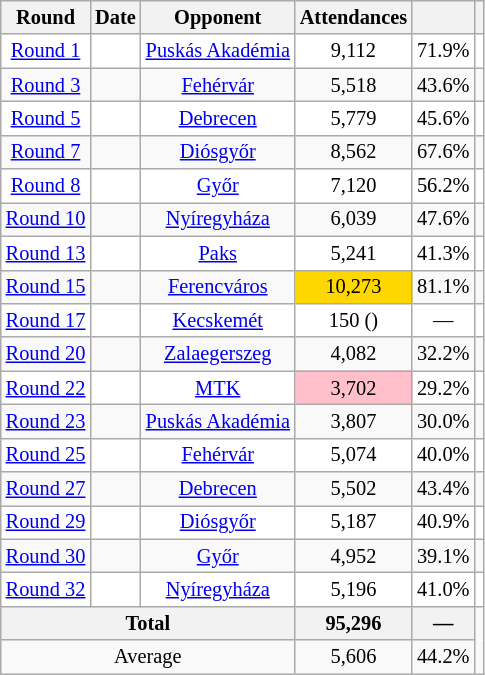<table class="wikitable sortable mw-collapsible mw-collapsed" style="text-align:center; font-size:85%;">
<tr>
<th scope="col">Round</th>
<th scope="col">Date</th>
<th scope="col">Opponent</th>
<th scope="col">Attendances</th>
<th scope="col"></th>
<th scope="col"></th>
</tr>
<tr bgcolor="white">
<td><a href='#'>Round 1</a></td>
<td></td>
<td><a href='#'>Puskás Akadémia</a></td>
<td>9,112</td>
<td>71.9%</td>
<td></td>
</tr>
<tr>
<td><a href='#'>Round 3</a></td>
<td></td>
<td><a href='#'>Fehérvár</a></td>
<td>5,518</td>
<td>43.6%</td>
<td></td>
</tr>
<tr bgcolor="white">
<td><a href='#'>Round 5</a></td>
<td></td>
<td><a href='#'>Debrecen</a></td>
<td>5,779</td>
<td>45.6%</td>
<td></td>
</tr>
<tr>
<td><a href='#'>Round 7</a></td>
<td></td>
<td><a href='#'>Diósgyőr</a></td>
<td>8,562</td>
<td>67.6%</td>
<td></td>
</tr>
<tr bgcolor="white">
<td><a href='#'>Round 8</a></td>
<td></td>
<td><a href='#'>Győr</a></td>
<td>7,120</td>
<td>56.2%</td>
<td></td>
</tr>
<tr>
<td><a href='#'>Round 10</a></td>
<td></td>
<td><a href='#'>Nyíregyháza</a></td>
<td>6,039</td>
<td>47.6%</td>
<td></td>
</tr>
<tr bgcolor="white">
<td><a href='#'>Round 13</a></td>
<td></td>
<td><a href='#'>Paks</a></td>
<td>5,241</td>
<td>41.3%</td>
<td></td>
</tr>
<tr>
<td><a href='#'>Round 15</a></td>
<td></td>
<td><a href='#'>Ferencváros</a></td>
<td style="background-color: gold;">10,273</td>
<td>81.1%</td>
<td></td>
</tr>
<tr bgcolor="white">
<td><a href='#'>Round 17</a></td>
<td></td>
<td><a href='#'>Kecskemét</a></td>
<td>150 ()</td>
<td>—</td>
<td></td>
</tr>
<tr>
<td><a href='#'>Round 20</a></td>
<td></td>
<td><a href='#'>Zalaegerszeg</a></td>
<td>4,082</td>
<td>32.2%</td>
<td></td>
</tr>
<tr bgcolor="white">
<td><a href='#'>Round 22</a></td>
<td></td>
<td><a href='#'>MTK</a></td>
<td style="background-color: pink;">3,702</td>
<td>29.2%</td>
<td></td>
</tr>
<tr>
<td><a href='#'>Round 23</a></td>
<td></td>
<td><a href='#'>Puskás Akadémia</a></td>
<td>3,807</td>
<td>30.0%</td>
<td></td>
</tr>
<tr bgcolor="white">
<td><a href='#'>Round 25</a></td>
<td></td>
<td><a href='#'>Fehérvár</a></td>
<td>5,074</td>
<td>40.0%</td>
<td></td>
</tr>
<tr>
<td><a href='#'>Round 27</a></td>
<td></td>
<td><a href='#'>Debrecen</a></td>
<td>5,502</td>
<td>43.4%</td>
<td></td>
</tr>
<tr bgcolor="white">
<td><a href='#'>Round 29</a></td>
<td></td>
<td><a href='#'>Diósgyőr</a></td>
<td>5,187</td>
<td>40.9%</td>
<td></td>
</tr>
<tr>
<td><a href='#'>Round 30</a></td>
<td></td>
<td><a href='#'>Győr</a></td>
<td>4,952</td>
<td>39.1%</td>
<td></td>
</tr>
<tr bgcolor="white">
<td><a href='#'>Round 32</a></td>
<td></td>
<td><a href='#'>Nyíregyháza</a></td>
<td>5,196</td>
<td>41.0%</td>
<td></td>
</tr>
<tr>
<th colspan="3">Total</th>
<th>95,296</th>
<th>—</th>
</tr>
<tr>
<td colspan="3">Average</td>
<td>5,606</td>
<td>44.2%</td>
</tr>
</table>
